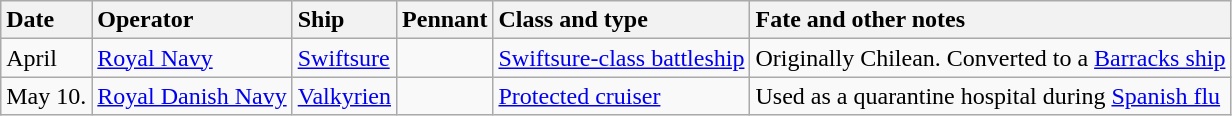<table class="wikitable nowraplinks">
<tr>
<th style="text-align: left;">Date</th>
<th style="text-align: left;">Operator</th>
<th style="text-align: left;">Ship</th>
<th style="text-align: left;">Pennant</th>
<th style="text-align: left;">Class and type</th>
<th style="text-align: left;">Fate and other notes</th>
</tr>
<tr>
<td>April</td>
<td><a href='#'>Royal Navy</a></td>
<td><a href='#'>Swiftsure</a></td>
<td></td>
<td><a href='#'>Swiftsure-class battleship</a></td>
<td>Originally Chilean. Converted to a <a href='#'>Barracks ship</a></td>
</tr>
<tr>
<td>May 10.</td>
<td><a href='#'>Royal Danish Navy</a></td>
<td><a href='#'>Valkyrien</a></td>
<td></td>
<td><a href='#'>Protected cruiser</a></td>
<td>Used as a quarantine hospital during <a href='#'>Spanish flu</a></td>
</tr>
</table>
